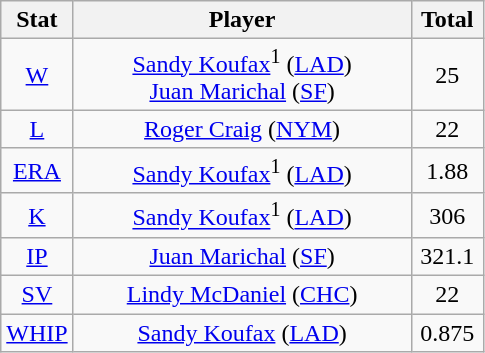<table class="wikitable" style="text-align:center;">
<tr>
<th style="width:15%;">Stat</th>
<th>Player</th>
<th style="width:15%;">Total</th>
</tr>
<tr>
<td><a href='#'>W</a></td>
<td><a href='#'>Sandy Koufax</a><sup>1</sup> (<a href='#'>LAD</a>)<br><a href='#'>Juan Marichal</a> (<a href='#'>SF</a>)</td>
<td>25</td>
</tr>
<tr>
<td><a href='#'>L</a></td>
<td><a href='#'>Roger Craig</a> (<a href='#'>NYM</a>)</td>
<td>22</td>
</tr>
<tr>
<td><a href='#'>ERA</a></td>
<td><a href='#'>Sandy Koufax</a><sup>1</sup> (<a href='#'>LAD</a>)</td>
<td>1.88</td>
</tr>
<tr>
<td><a href='#'>K</a></td>
<td><a href='#'>Sandy Koufax</a><sup>1</sup> (<a href='#'>LAD</a>)</td>
<td>306</td>
</tr>
<tr>
<td><a href='#'>IP</a></td>
<td><a href='#'>Juan Marichal</a> (<a href='#'>SF</a>)</td>
<td>321.1</td>
</tr>
<tr>
<td><a href='#'>SV</a></td>
<td><a href='#'>Lindy McDaniel</a> (<a href='#'>CHC</a>)</td>
<td>22</td>
</tr>
<tr>
<td><a href='#'>WHIP</a></td>
<td><a href='#'>Sandy Koufax</a> (<a href='#'>LAD</a>)</td>
<td>0.875</td>
</tr>
</table>
